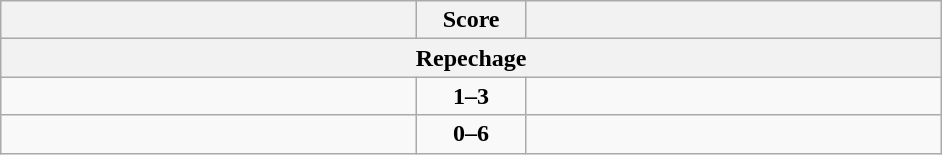<table class="wikitable" style="text-align: left;">
<tr>
<th align="right" width="270"></th>
<th width="65">Score</th>
<th align="left" width="270"></th>
</tr>
<tr>
<th colspan="3">Repechage</th>
</tr>
<tr>
<td></td>
<td align=center><strong>1–3</strong></td>
<td><strong></strong></td>
</tr>
<tr>
<td></td>
<td align=center><strong>0–6</strong></td>
<td><strong></strong></td>
</tr>
</table>
